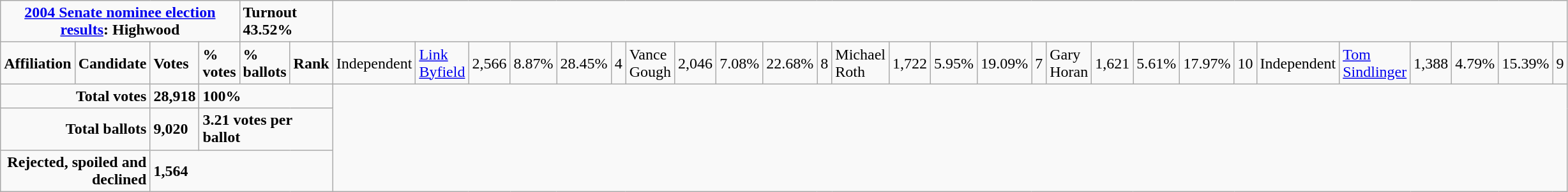<table class="wikitable">
<tr>
<td colspan="5" align=center><strong><a href='#'>2004 Senate nominee election results</a>: Highwood</strong></td>
<td colspan="2"><strong>Turnout 43.52%</strong></td>
</tr>
<tr>
<td colspan="2"><strong>Affiliation</strong></td>
<td><strong>Candidate</strong></td>
<td><strong>Votes</strong></td>
<td><strong>% votes</strong></td>
<td><strong>% ballots</strong></td>
<td><strong>Rank</strong><br>




</td>
<td>Independent</td>
<td><a href='#'>Link Byfield</a></td>
<td>2,566</td>
<td>8.87%</td>
<td>28.45%</td>
<td>4<br></td>
<td>Vance Gough</td>
<td>2,046</td>
<td>7.08%</td>
<td>22.68%</td>
<td>8<br></td>
<td>Michael Roth</td>
<td>1,722</td>
<td>5.95%</td>
<td>19.09%</td>
<td>7<br></td>
<td>Gary Horan</td>
<td>1,621</td>
<td>5.61%</td>
<td>17.97%</td>
<td>10<br></td>
<td>Independent</td>
<td><a href='#'>Tom Sindlinger</a></td>
<td>1,388</td>
<td>4.79%</td>
<td>15.39%</td>
<td>9</td>
</tr>
<tr>
<td colspan="3" align="right"><strong>Total votes</strong></td>
<td><strong>28,918</strong></td>
<td colspan="3"><strong>100%</strong></td>
</tr>
<tr>
<td colspan="3" align="right"><strong>Total ballots</strong></td>
<td><strong>9,020</strong></td>
<td colspan="3"><strong>3.21 votes per ballot</strong></td>
</tr>
<tr>
<td colspan="3" align="right"><strong>Rejected, spoiled and declined</strong></td>
<td colspan="4"><strong>1,564</strong></td>
</tr>
</table>
